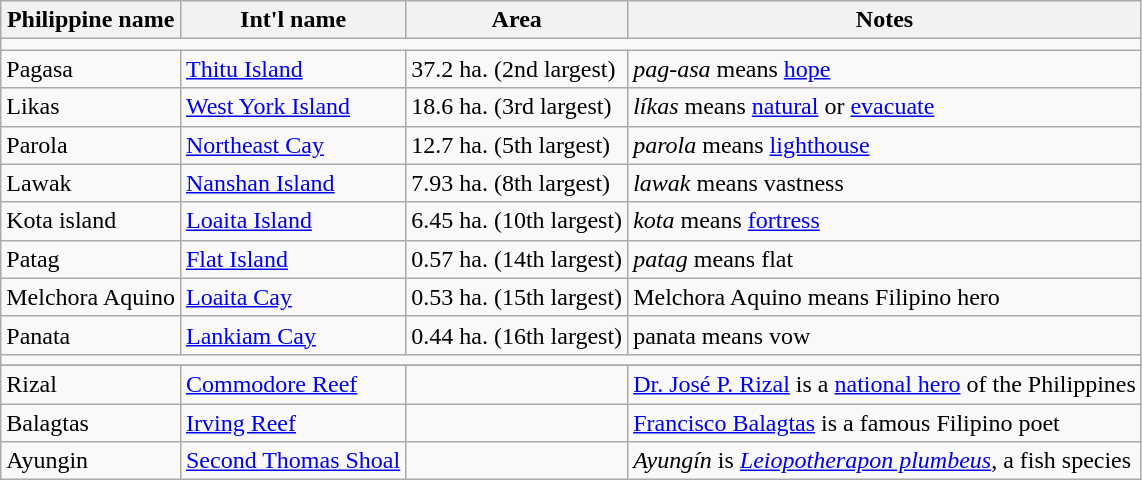<table class=wikitable>
<tr>
<th>Philippine name</th>
<th>Int'l name</th>
<th>Area</th>
<th>Notes</th>
</tr>
<tr>
<td colspan="4"></td>
</tr>
<tr>
<td>Pagasa</td>
<td><a href='#'>Thitu Island</a></td>
<td>37.2  ha. (2nd largest)</td>
<td><em>pag-asa</em> means <a href='#'>hope</a></td>
</tr>
<tr>
<td>Likas</td>
<td><a href='#'>West York Island</a></td>
<td>18.6  ha. (3rd largest)</td>
<td><em>líkas</em> means <a href='#'>natural</a> or <a href='#'>evacuate</a></td>
</tr>
<tr>
<td>Parola</td>
<td><a href='#'>Northeast Cay</a></td>
<td>12.7  ha. (5th largest)</td>
<td><em>parola</em> means <a href='#'>lighthouse</a></td>
</tr>
<tr>
<td>Lawak</td>
<td><a href='#'>Nanshan Island</a></td>
<td>7.93 ha. (8th largest)</td>
<td><em>lawak</em> means vastness</td>
</tr>
<tr>
<td>Kota island</td>
<td><a href='#'>Loaita Island</a></td>
<td>6.45 ha. (10th largest)</td>
<td><em>kota</em> means <a href='#'>fortress</a></td>
</tr>
<tr>
<td>Patag</td>
<td><a href='#'>Flat Island</a></td>
<td>0.57 ha. (14th largest)</td>
<td><em>patag</em> means flat</td>
</tr>
<tr>
<td>Melchora Aquino</td>
<td><a href='#'>Loaita Cay</a></td>
<td>0.53 ha. (15th largest)</td>
<td>Melchora Aquino means Filipino hero</td>
</tr>
<tr>
<td>Panata</td>
<td><a href='#'>Lankiam Cay</a></td>
<td>0.44 ha. (16th largest)</td>
<td>panata means vow</td>
</tr>
<tr>
<td colspan="4"></td>
</tr>
<tr>
</tr>
<tr>
<td>Rizal</td>
<td><a href='#'>Commodore Reef</a></td>
<td></td>
<td><a href='#'>Dr. José P. Rizal</a> is a <a href='#'>national hero</a> of the Philippines</td>
</tr>
<tr>
<td>Balagtas</td>
<td><a href='#'>Irving Reef</a></td>
<td></td>
<td><a href='#'>Francisco Balagtas</a> is a famous Filipino poet</td>
</tr>
<tr>
<td>Ayungin</td>
<td><a href='#'>Second Thomas Shoal</a></td>
<td></td>
<td><em>Ayungín</em> is <em><a href='#'>Leiopotherapon plumbeus</a></em>, a fish species</td>
</tr>
</table>
